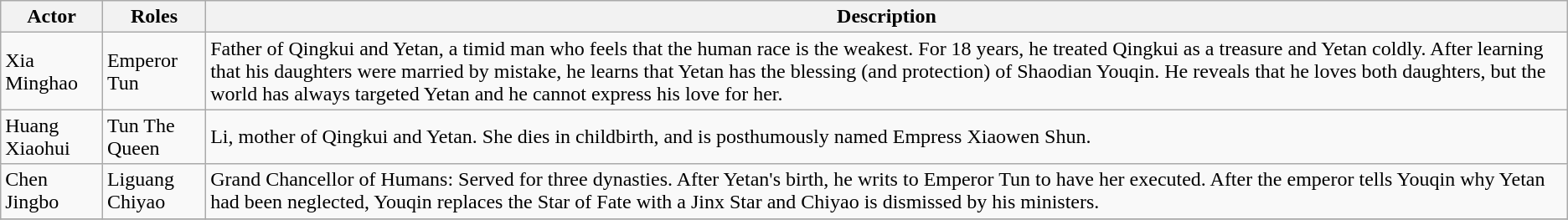<table class="wikitable">
<tr>
<th>Actor</th>
<th>Roles</th>
<th>Description</th>
</tr>
<tr>
<td>Xia Minghao</td>
<td>Emperor Tun</td>
<td>Father of Qingkui and Yetan, a timid man who feels that the human race is the weakest. For 18 years, he treated Qingkui as a treasure and Yetan coldly. After learning that his daughters were married by mistake, he learns that Yetan has the blessing (and protection) of Shaodian Youqin. He reveals that he loves both daughters, but the world has always targeted Yetan and he cannot express his love for her.</td>
</tr>
<tr>
<td>Huang Xiaohui</td>
<td>Tun The Queen</td>
<td>Li, mother of Qingkui and Yetan. She dies in childbirth, and is posthumously named Empress Xiaowen Shun.</td>
</tr>
<tr>
<td>Chen Jingbo</td>
<td>Liguang Chiyao</td>
<td>Grand Chancellor of Humans: Served for three dynasties. After Yetan's birth, he writs to Emperor Tun to have her executed. After the emperor tells Youqin why Yetan had been neglected, Youqin replaces the Star of Fate with a Jinx Star and Chiyao is dismissed by his ministers.</td>
</tr>
<tr>
</tr>
</table>
